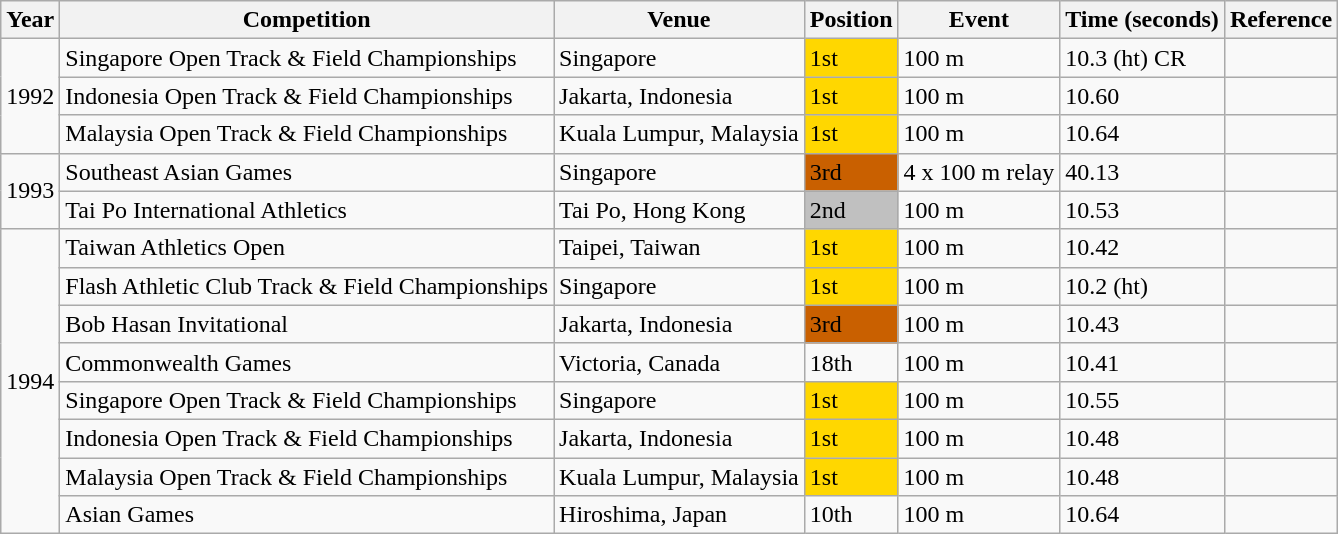<table class="wikitable">
<tr>
<th>Year</th>
<th>Competition</th>
<th>Venue</th>
<th>Position</th>
<th>Event</th>
<th>Time (seconds)</th>
<th>Reference</th>
</tr>
<tr>
<td rowspan="3">1992</td>
<td>Singapore Open Track & Field Championships</td>
<td>Singapore</td>
<td bgcolor=gold>1st</td>
<td>100 m</td>
<td>10.3 (ht) CR</td>
<td></td>
</tr>
<tr>
<td>Indonesia Open Track & Field Championships</td>
<td>Jakarta, Indonesia</td>
<td bgcolor=gold>1st</td>
<td>100 m</td>
<td>10.60</td>
<td></td>
</tr>
<tr>
<td>Malaysia Open Track & Field Championships</td>
<td>Kuala Lumpur, Malaysia</td>
<td bgcolor=gold>1st</td>
<td>100 m</td>
<td>10.64</td>
<td></td>
</tr>
<tr>
<td rowspan="2">1993</td>
<td>Southeast Asian Games</td>
<td>Singapore</td>
<td bgcolor=#c96;>3rd</td>
<td>4 x 100 m relay</td>
<td>40.13</td>
<td></td>
</tr>
<tr>
<td>Tai Po International Athletics</td>
<td>Tai Po, Hong Kong</td>
<td bgcolor=silver>2nd</td>
<td>100 m</td>
<td>10.53</td>
<td></td>
</tr>
<tr>
<td rowspan="8">1994</td>
<td>Taiwan Athletics Open</td>
<td>Taipei, Taiwan</td>
<td bgcolor=gold>1st</td>
<td>100 m</td>
<td>10.42</td>
<td></td>
</tr>
<tr>
<td>Flash Athletic Club Track & Field Championships</td>
<td>Singapore</td>
<td bgcolor=gold>1st</td>
<td>100 m</td>
<td>10.2 (ht)</td>
<td></td>
</tr>
<tr>
<td>Bob Hasan Invitational</td>
<td>Jakarta, Indonesia</td>
<td bgcolor=#c96;>3rd</td>
<td>100 m</td>
<td>10.43</td>
<td></td>
</tr>
<tr>
<td>Commonwealth Games</td>
<td>Victoria, Canada</td>
<td>18th</td>
<td>100 m</td>
<td>10.41</td>
<td></td>
</tr>
<tr>
<td>Singapore Open Track & Field Championships</td>
<td>Singapore</td>
<td bgcolor=gold>1st</td>
<td>100 m</td>
<td>10.55</td>
<td></td>
</tr>
<tr>
<td>Indonesia Open Track & Field Championships</td>
<td>Jakarta, Indonesia</td>
<td bgcolor=gold>1st</td>
<td>100 m</td>
<td>10.48</td>
<td></td>
</tr>
<tr>
<td>Malaysia Open Track & Field Championships</td>
<td>Kuala Lumpur, Malaysia</td>
<td bgcolor=gold>1st</td>
<td>100 m</td>
<td>10.48</td>
<td></td>
</tr>
<tr>
<td>Asian Games</td>
<td>Hiroshima, Japan</td>
<td>10th</td>
<td>100 m</td>
<td>10.64</td>
<td></td>
</tr>
</table>
